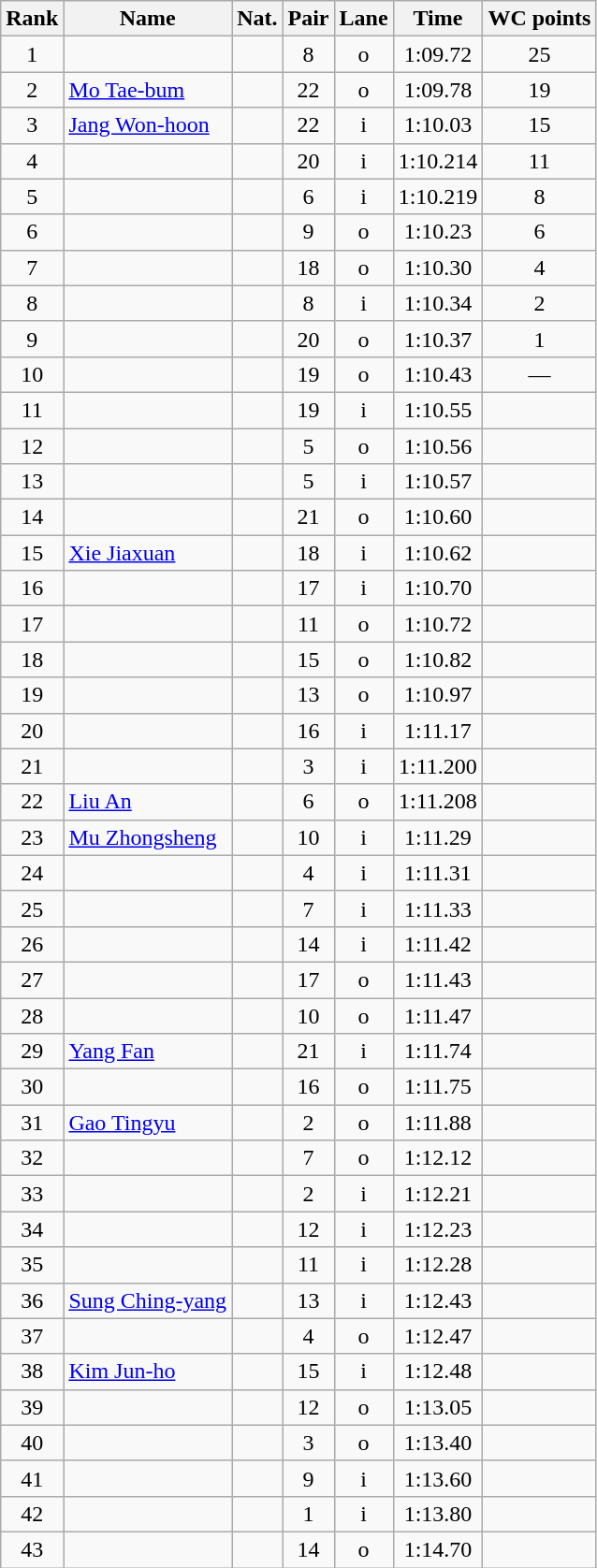<table class="wikitable sortable" style="text-align:center">
<tr>
<th>Rank</th>
<th>Name</th>
<th>Nat.</th>
<th>Pair</th>
<th>Lane</th>
<th>Time</th>
<th>WC points</th>
</tr>
<tr>
<td>1</td>
<td align=left></td>
<td></td>
<td>8</td>
<td>o</td>
<td>1:09.72</td>
<td>25</td>
</tr>
<tr>
<td>2</td>
<td align=left><a href='#'>Mo Tae-bum</a></td>
<td></td>
<td>22</td>
<td>o</td>
<td>1:09.78</td>
<td>19</td>
</tr>
<tr>
<td>3</td>
<td align=left><a href='#'>Jang Won-hoon</a></td>
<td></td>
<td>22</td>
<td>i</td>
<td>1:10.03</td>
<td>15</td>
</tr>
<tr>
<td>4</td>
<td align=left></td>
<td></td>
<td>20</td>
<td>i</td>
<td>1:10.214</td>
<td>11</td>
</tr>
<tr>
<td>5</td>
<td align=left></td>
<td></td>
<td>6</td>
<td>i</td>
<td>1:10.219</td>
<td>8</td>
</tr>
<tr>
<td>6</td>
<td align=left></td>
<td></td>
<td>9</td>
<td>o</td>
<td>1:10.23</td>
<td>6</td>
</tr>
<tr>
<td>7</td>
<td align=left></td>
<td></td>
<td>18</td>
<td>o</td>
<td>1:10.30</td>
<td>4</td>
</tr>
<tr>
<td>8</td>
<td align=left></td>
<td></td>
<td>8</td>
<td>i</td>
<td>1:10.34</td>
<td>2</td>
</tr>
<tr>
<td>9</td>
<td align=left></td>
<td></td>
<td>20</td>
<td>o</td>
<td>1:10.37</td>
<td>1</td>
</tr>
<tr>
<td>10</td>
<td align=left></td>
<td></td>
<td>19</td>
<td>o</td>
<td>1:10.43</td>
<td>—</td>
</tr>
<tr>
<td>11</td>
<td align=left></td>
<td></td>
<td>19</td>
<td>i</td>
<td>1:10.55</td>
<td></td>
</tr>
<tr>
<td>12</td>
<td align=left></td>
<td></td>
<td>5</td>
<td>o</td>
<td>1:10.56</td>
<td></td>
</tr>
<tr>
<td>13</td>
<td align=left></td>
<td></td>
<td>5</td>
<td>i</td>
<td>1:10.57</td>
<td></td>
</tr>
<tr>
<td>14</td>
<td align=left></td>
<td></td>
<td>21</td>
<td>o</td>
<td>1:10.60</td>
<td></td>
</tr>
<tr>
<td>15</td>
<td align=left><a href='#'>Xie Jiaxuan</a></td>
<td></td>
<td>18</td>
<td>i</td>
<td>1:10.62</td>
<td></td>
</tr>
<tr>
<td>16</td>
<td align=left></td>
<td></td>
<td>17</td>
<td>i</td>
<td>1:10.70</td>
<td></td>
</tr>
<tr>
<td>17</td>
<td align=left></td>
<td></td>
<td>11</td>
<td>o</td>
<td>1:10.72</td>
<td></td>
</tr>
<tr>
<td>18</td>
<td align=left></td>
<td></td>
<td>15</td>
<td>o</td>
<td>1:10.82</td>
<td></td>
</tr>
<tr>
<td>19</td>
<td align=left></td>
<td></td>
<td>13</td>
<td>o</td>
<td>1:10.97</td>
<td></td>
</tr>
<tr>
<td>20</td>
<td align=left></td>
<td></td>
<td>16</td>
<td>i</td>
<td>1:11.17</td>
<td></td>
</tr>
<tr>
<td>21</td>
<td align=left></td>
<td></td>
<td>3</td>
<td>i</td>
<td>1:11.200</td>
<td></td>
</tr>
<tr>
<td>22</td>
<td align=left><a href='#'>Liu An</a></td>
<td></td>
<td>6</td>
<td>o</td>
<td>1:11.208</td>
<td></td>
</tr>
<tr>
<td>23</td>
<td align=left><a href='#'>Mu Zhongsheng</a></td>
<td></td>
<td>10</td>
<td>i</td>
<td>1:11.29</td>
<td></td>
</tr>
<tr>
<td>24</td>
<td align=left></td>
<td></td>
<td>4</td>
<td>i</td>
<td>1:11.31</td>
<td></td>
</tr>
<tr>
<td>25</td>
<td align=left></td>
<td></td>
<td>7</td>
<td>i</td>
<td>1:11.33</td>
<td></td>
</tr>
<tr>
<td>26</td>
<td align=left></td>
<td></td>
<td>14</td>
<td>i</td>
<td>1:11.42</td>
<td></td>
</tr>
<tr>
<td>27</td>
<td align=left></td>
<td></td>
<td>17</td>
<td>o</td>
<td>1:11.43</td>
<td></td>
</tr>
<tr>
<td>28</td>
<td align=left></td>
<td></td>
<td>10</td>
<td>o</td>
<td>1:11.47</td>
<td></td>
</tr>
<tr>
<td>29</td>
<td align=left><a href='#'>Yang Fan</a></td>
<td></td>
<td>21</td>
<td>i</td>
<td>1:11.74</td>
<td></td>
</tr>
<tr>
<td>30</td>
<td align=left></td>
<td></td>
<td>16</td>
<td>o</td>
<td>1:11.75</td>
<td></td>
</tr>
<tr>
<td>31</td>
<td align=left><a href='#'>Gao Tingyu</a></td>
<td></td>
<td>2</td>
<td>o</td>
<td>1:11.88</td>
<td></td>
</tr>
<tr>
<td>32</td>
<td align=left></td>
<td></td>
<td>7</td>
<td>o</td>
<td>1:12.12</td>
<td></td>
</tr>
<tr>
<td>33</td>
<td align=left></td>
<td></td>
<td>2</td>
<td>i</td>
<td>1:12.21</td>
<td></td>
</tr>
<tr>
<td>34</td>
<td align=left></td>
<td></td>
<td>12</td>
<td>i</td>
<td>1:12.23</td>
<td></td>
</tr>
<tr>
<td>35</td>
<td align=left></td>
<td></td>
<td>11</td>
<td>i</td>
<td>1:12.28</td>
<td></td>
</tr>
<tr>
<td>36</td>
<td align=left><a href='#'>Sung Ching-yang</a></td>
<td></td>
<td>13</td>
<td>i</td>
<td>1:12.43</td>
<td></td>
</tr>
<tr>
<td>37</td>
<td align=left></td>
<td></td>
<td>4</td>
<td>o</td>
<td>1:12.47</td>
<td></td>
</tr>
<tr>
<td>38</td>
<td align=left><a href='#'>Kim Jun-ho</a></td>
<td></td>
<td>15</td>
<td>i</td>
<td>1:12.48</td>
<td></td>
</tr>
<tr>
<td>39</td>
<td align=left></td>
<td></td>
<td>12</td>
<td>o</td>
<td>1:13.05</td>
<td></td>
</tr>
<tr>
<td>40</td>
<td align=left></td>
<td></td>
<td>3</td>
<td>o</td>
<td>1:13.40</td>
<td></td>
</tr>
<tr>
<td>41</td>
<td align=left></td>
<td></td>
<td>9</td>
<td>i</td>
<td>1:13.60</td>
<td></td>
</tr>
<tr>
<td>42</td>
<td align=left></td>
<td></td>
<td>1</td>
<td>i</td>
<td>1:13.80</td>
<td></td>
</tr>
<tr>
<td>43</td>
<td align=left></td>
<td></td>
<td>14</td>
<td>o</td>
<td>1:14.70</td>
<td></td>
</tr>
</table>
